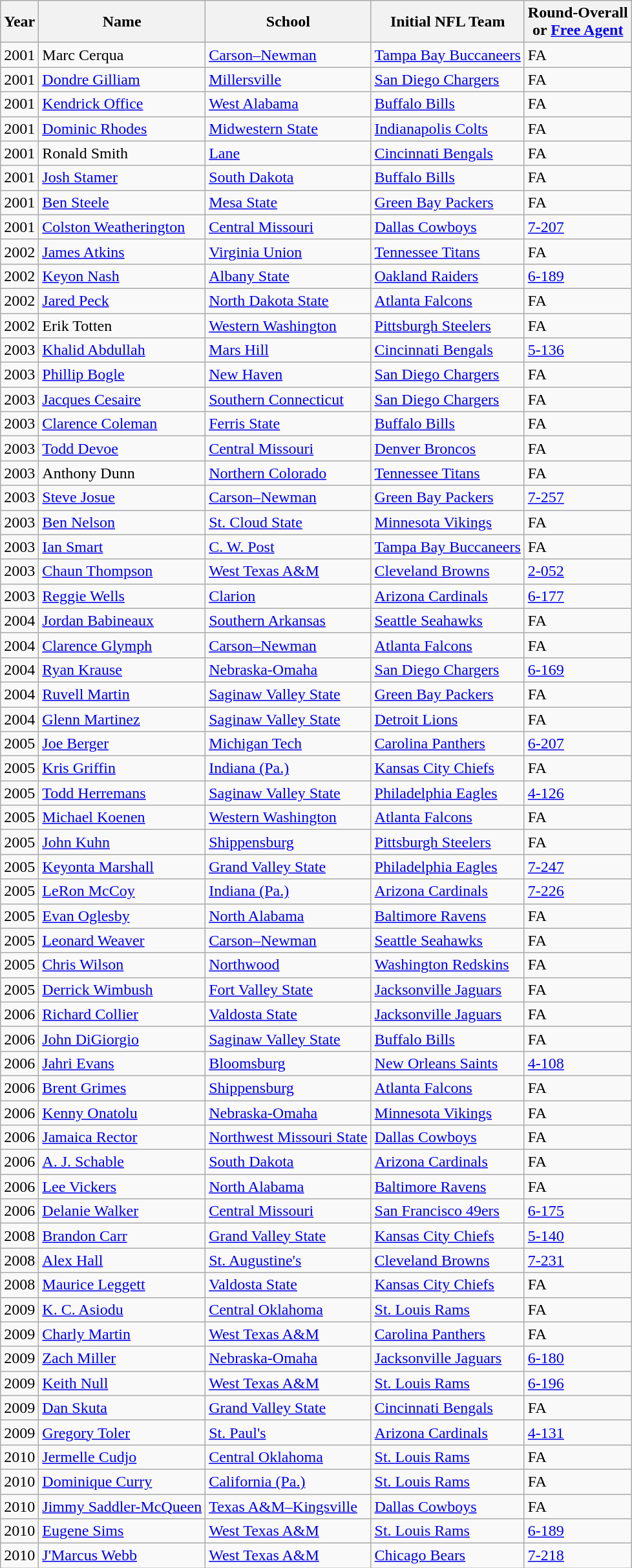<table class="wikitable sortable" font=90%">
<tr>
<th>Year</th>
<th>Name</th>
<th>School</th>
<th>Initial NFL Team</th>
<th>Round-Overall<br>or <a href='#'>Free Agent</a></th>
</tr>
<tr>
<td>2001</td>
<td>Marc Cerqua</td>
<td><a href='#'>Carson–Newman</a></td>
<td><a href='#'>Tampa Bay Buccaneers</a></td>
<td>FA</td>
</tr>
<tr>
<td>2001</td>
<td><a href='#'>Dondre Gilliam</a></td>
<td><a href='#'>Millersville</a></td>
<td><a href='#'>San Diego Chargers</a></td>
<td>FA</td>
</tr>
<tr>
<td>2001</td>
<td><a href='#'>Kendrick Office</a></td>
<td><a href='#'>West Alabama</a></td>
<td><a href='#'>Buffalo Bills</a></td>
<td>FA</td>
</tr>
<tr>
<td>2001</td>
<td><a href='#'>Dominic Rhodes</a></td>
<td><a href='#'>Midwestern State</a></td>
<td><a href='#'>Indianapolis Colts</a></td>
<td>FA</td>
</tr>
<tr>
<td>2001</td>
<td>Ronald Smith</td>
<td><a href='#'>Lane</a></td>
<td><a href='#'>Cincinnati Bengals</a></td>
<td>FA</td>
</tr>
<tr>
<td>2001</td>
<td><a href='#'>Josh Stamer</a></td>
<td><a href='#'>South Dakota</a></td>
<td><a href='#'>Buffalo Bills</a></td>
<td>FA</td>
</tr>
<tr>
<td>2001</td>
<td><a href='#'>Ben Steele</a></td>
<td><a href='#'>Mesa State</a></td>
<td><a href='#'>Green Bay Packers</a></td>
<td>FA</td>
</tr>
<tr>
<td>2001</td>
<td><a href='#'>Colston Weatherington</a></td>
<td><a href='#'>Central Missouri</a></td>
<td><a href='#'>Dallas Cowboys</a></td>
<td><a href='#'>7-207</a></td>
</tr>
<tr>
<td>2002</td>
<td><a href='#'>James Atkins</a></td>
<td><a href='#'>Virginia Union</a></td>
<td><a href='#'>Tennessee Titans</a></td>
<td>FA</td>
</tr>
<tr>
<td>2002</td>
<td><a href='#'>Keyon Nash</a></td>
<td><a href='#'>Albany State</a></td>
<td><a href='#'>Oakland Raiders</a></td>
<td><a href='#'>6-189</a></td>
</tr>
<tr>
<td>2002</td>
<td><a href='#'>Jared Peck</a></td>
<td><a href='#'>North Dakota State</a></td>
<td><a href='#'>Atlanta Falcons</a></td>
<td>FA</td>
</tr>
<tr>
<td>2002</td>
<td>Erik Totten</td>
<td><a href='#'>Western Washington</a></td>
<td><a href='#'>Pittsburgh Steelers</a></td>
<td>FA</td>
</tr>
<tr>
<td>2003</td>
<td><a href='#'>Khalid Abdullah</a></td>
<td><a href='#'>Mars Hill</a></td>
<td><a href='#'>Cincinnati Bengals</a></td>
<td><a href='#'>5-136</a></td>
</tr>
<tr>
<td>2003</td>
<td><a href='#'>Phillip Bogle</a></td>
<td><a href='#'>New Haven</a></td>
<td><a href='#'>San Diego Chargers</a></td>
<td>FA</td>
</tr>
<tr>
<td>2003</td>
<td><a href='#'>Jacques Cesaire</a></td>
<td><a href='#'>Southern Connecticut</a></td>
<td><a href='#'>San Diego Chargers</a></td>
<td>FA</td>
</tr>
<tr>
<td>2003</td>
<td><a href='#'>Clarence Coleman</a></td>
<td><a href='#'>Ferris State</a></td>
<td><a href='#'>Buffalo Bills</a></td>
<td>FA</td>
</tr>
<tr>
<td>2003</td>
<td><a href='#'>Todd Devoe</a></td>
<td><a href='#'>Central Missouri</a></td>
<td><a href='#'>Denver Broncos</a></td>
<td>FA</td>
</tr>
<tr>
<td>2003</td>
<td>Anthony Dunn</td>
<td><a href='#'>Northern Colorado</a></td>
<td><a href='#'>Tennessee Titans</a></td>
<td>FA</td>
</tr>
<tr>
<td>2003</td>
<td><a href='#'>Steve Josue</a></td>
<td><a href='#'>Carson–Newman</a></td>
<td><a href='#'>Green Bay Packers</a></td>
<td><a href='#'>7-257</a></td>
</tr>
<tr>
<td>2003</td>
<td><a href='#'>Ben Nelson</a></td>
<td><a href='#'>St. Cloud State</a></td>
<td><a href='#'>Minnesota Vikings</a></td>
<td>FA</td>
</tr>
<tr>
<td>2003</td>
<td><a href='#'>Ian Smart</a></td>
<td><a href='#'>C. W. Post</a></td>
<td><a href='#'>Tampa Bay Buccaneers</a></td>
<td>FA</td>
</tr>
<tr>
<td>2003</td>
<td><a href='#'>Chaun Thompson</a></td>
<td><a href='#'>West Texas A&M</a></td>
<td><a href='#'>Cleveland Browns</a></td>
<td><a href='#'>2-052</a></td>
</tr>
<tr>
<td>2003</td>
<td><a href='#'>Reggie Wells</a></td>
<td><a href='#'>Clarion</a></td>
<td><a href='#'>Arizona Cardinals</a></td>
<td><a href='#'>6-177</a></td>
</tr>
<tr>
<td>2004</td>
<td><a href='#'>Jordan Babineaux</a></td>
<td><a href='#'>Southern Arkansas</a></td>
<td><a href='#'>Seattle Seahawks</a></td>
<td>FA</td>
</tr>
<tr>
<td>2004</td>
<td><a href='#'>Clarence Glymph</a></td>
<td><a href='#'>Carson–Newman</a></td>
<td><a href='#'>Atlanta Falcons</a></td>
<td>FA</td>
</tr>
<tr>
<td>2004</td>
<td><a href='#'>Ryan Krause</a></td>
<td><a href='#'>Nebraska-Omaha</a></td>
<td><a href='#'>San Diego Chargers</a></td>
<td><a href='#'>6-169</a></td>
</tr>
<tr>
<td>2004</td>
<td><a href='#'>Ruvell Martin</a></td>
<td><a href='#'>Saginaw Valley State</a></td>
<td><a href='#'>Green Bay Packers</a></td>
<td>FA</td>
</tr>
<tr>
<td>2004</td>
<td><a href='#'>Glenn Martinez</a></td>
<td><a href='#'>Saginaw Valley State</a></td>
<td><a href='#'>Detroit Lions</a></td>
<td>FA</td>
</tr>
<tr>
<td>2005</td>
<td><a href='#'>Joe Berger</a></td>
<td><a href='#'>Michigan Tech</a></td>
<td><a href='#'>Carolina Panthers</a></td>
<td><a href='#'>6-207</a></td>
</tr>
<tr>
<td>2005</td>
<td><a href='#'>Kris Griffin</a></td>
<td><a href='#'>Indiana (Pa.)</a></td>
<td><a href='#'>Kansas City Chiefs</a></td>
<td>FA</td>
</tr>
<tr>
<td>2005</td>
<td><a href='#'>Todd Herremans</a></td>
<td><a href='#'>Saginaw Valley State</a></td>
<td><a href='#'>Philadelphia Eagles</a></td>
<td><a href='#'>4-126</a></td>
</tr>
<tr>
<td>2005</td>
<td><a href='#'>Michael Koenen</a></td>
<td><a href='#'>Western Washington</a></td>
<td><a href='#'>Atlanta Falcons</a></td>
<td>FA</td>
</tr>
<tr>
<td>2005</td>
<td><a href='#'>John Kuhn</a></td>
<td><a href='#'>Shippensburg</a></td>
<td><a href='#'>Pittsburgh Steelers</a></td>
<td>FA</td>
</tr>
<tr>
<td>2005</td>
<td><a href='#'>Keyonta Marshall</a></td>
<td><a href='#'>Grand Valley State</a></td>
<td><a href='#'>Philadelphia Eagles</a></td>
<td><a href='#'>7-247</a></td>
</tr>
<tr>
<td>2005</td>
<td><a href='#'>LeRon McCoy</a></td>
<td><a href='#'>Indiana (Pa.)</a></td>
<td><a href='#'>Arizona Cardinals</a></td>
<td><a href='#'>7-226</a></td>
</tr>
<tr>
<td>2005</td>
<td><a href='#'>Evan Oglesby</a></td>
<td><a href='#'>North Alabama</a></td>
<td><a href='#'>Baltimore Ravens</a></td>
<td>FA</td>
</tr>
<tr>
<td>2005</td>
<td><a href='#'>Leonard Weaver</a></td>
<td><a href='#'>Carson–Newman</a></td>
<td><a href='#'>Seattle Seahawks</a></td>
<td>FA</td>
</tr>
<tr>
<td>2005</td>
<td><a href='#'>Chris Wilson</a></td>
<td><a href='#'>Northwood</a></td>
<td><a href='#'>Washington Redskins</a></td>
<td>FA</td>
</tr>
<tr>
<td>2005</td>
<td><a href='#'>Derrick Wimbush</a></td>
<td><a href='#'>Fort Valley State</a></td>
<td><a href='#'>Jacksonville Jaguars</a></td>
<td>FA</td>
</tr>
<tr>
<td>2006</td>
<td><a href='#'>Richard Collier</a></td>
<td><a href='#'>Valdosta State</a></td>
<td><a href='#'>Jacksonville Jaguars</a></td>
<td>FA</td>
</tr>
<tr>
<td>2006</td>
<td><a href='#'>John DiGiorgio</a></td>
<td><a href='#'>Saginaw Valley State</a></td>
<td><a href='#'>Buffalo Bills</a></td>
<td>FA</td>
</tr>
<tr>
<td>2006</td>
<td><a href='#'>Jahri Evans</a></td>
<td><a href='#'>Bloomsburg</a></td>
<td><a href='#'>New Orleans Saints</a></td>
<td><a href='#'>4-108</a></td>
</tr>
<tr>
<td>2006</td>
<td><a href='#'>Brent Grimes</a></td>
<td><a href='#'>Shippensburg</a></td>
<td><a href='#'>Atlanta Falcons</a></td>
<td>FA</td>
</tr>
<tr>
<td>2006</td>
<td><a href='#'>Kenny Onatolu</a></td>
<td><a href='#'>Nebraska-Omaha</a></td>
<td><a href='#'>Minnesota Vikings</a></td>
<td>FA</td>
</tr>
<tr>
<td>2006</td>
<td><a href='#'>Jamaica Rector</a></td>
<td><a href='#'>Northwest Missouri State</a></td>
<td><a href='#'>Dallas Cowboys</a></td>
<td>FA</td>
</tr>
<tr>
<td>2006</td>
<td><a href='#'>A. J. Schable</a></td>
<td><a href='#'>South Dakota</a></td>
<td><a href='#'>Arizona Cardinals</a></td>
<td>FA</td>
</tr>
<tr>
<td>2006</td>
<td><a href='#'>Lee Vickers</a></td>
<td><a href='#'>North Alabama</a></td>
<td><a href='#'>Baltimore Ravens</a></td>
<td>FA</td>
</tr>
<tr>
<td>2006</td>
<td><a href='#'>Delanie Walker</a></td>
<td><a href='#'>Central Missouri</a></td>
<td><a href='#'>San Francisco 49ers</a></td>
<td><a href='#'>6-175</a></td>
</tr>
<tr>
<td>2008</td>
<td><a href='#'>Brandon Carr</a></td>
<td><a href='#'>Grand Valley State</a></td>
<td><a href='#'>Kansas City Chiefs</a></td>
<td><a href='#'>5-140</a></td>
</tr>
<tr>
<td>2008</td>
<td><a href='#'>Alex Hall</a></td>
<td><a href='#'>St. Augustine's</a></td>
<td><a href='#'>Cleveland Browns</a></td>
<td><a href='#'>7-231</a></td>
</tr>
<tr>
<td>2008</td>
<td><a href='#'>Maurice Leggett</a></td>
<td><a href='#'>Valdosta State</a></td>
<td><a href='#'>Kansas City Chiefs</a></td>
<td>FA</td>
</tr>
<tr>
<td>2009</td>
<td><a href='#'>K. C. Asiodu</a></td>
<td><a href='#'>Central Oklahoma</a></td>
<td><a href='#'>St. Louis Rams</a></td>
<td>FA</td>
</tr>
<tr>
<td>2009</td>
<td><a href='#'>Charly Martin</a></td>
<td><a href='#'>West Texas A&M</a></td>
<td><a href='#'>Carolina Panthers</a></td>
<td>FA</td>
</tr>
<tr>
<td>2009</td>
<td><a href='#'>Zach Miller</a></td>
<td><a href='#'>Nebraska-Omaha</a></td>
<td><a href='#'>Jacksonville Jaguars</a></td>
<td><a href='#'>6-180</a></td>
</tr>
<tr>
<td>2009</td>
<td><a href='#'>Keith Null</a></td>
<td><a href='#'>West Texas A&M</a></td>
<td><a href='#'>St. Louis Rams</a></td>
<td><a href='#'>6-196</a></td>
</tr>
<tr>
<td>2009</td>
<td><a href='#'>Dan Skuta</a></td>
<td><a href='#'>Grand Valley State</a></td>
<td><a href='#'>Cincinnati Bengals</a></td>
<td>FA</td>
</tr>
<tr>
<td>2009</td>
<td><a href='#'>Gregory Toler</a></td>
<td><a href='#'>St. Paul's</a></td>
<td><a href='#'>Arizona Cardinals</a></td>
<td><a href='#'>4-131</a></td>
</tr>
<tr>
<td>2010</td>
<td><a href='#'>Jermelle Cudjo</a></td>
<td><a href='#'>Central Oklahoma</a></td>
<td><a href='#'>St. Louis Rams</a></td>
<td>FA</td>
</tr>
<tr>
<td>2010</td>
<td><a href='#'>Dominique Curry</a></td>
<td><a href='#'>California (Pa.)</a></td>
<td><a href='#'>St. Louis Rams</a></td>
<td>FA</td>
</tr>
<tr>
<td>2010</td>
<td><a href='#'>Jimmy Saddler-McQueen</a></td>
<td><a href='#'>Texas A&M–Kingsville</a></td>
<td><a href='#'>Dallas Cowboys</a></td>
<td>FA</td>
</tr>
<tr>
<td>2010</td>
<td><a href='#'>Eugene Sims</a></td>
<td><a href='#'>West Texas A&M</a></td>
<td><a href='#'>St. Louis Rams</a></td>
<td><a href='#'>6-189</a></td>
</tr>
<tr>
<td>2010</td>
<td><a href='#'>J'Marcus Webb</a></td>
<td><a href='#'>West Texas A&M</a></td>
<td><a href='#'>Chicago Bears</a></td>
<td><a href='#'>7-218</a></td>
</tr>
</table>
